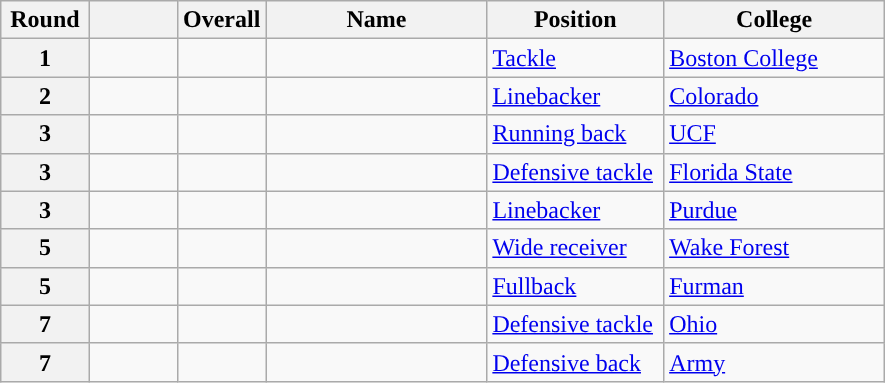<table class="wikitable sortable">
<tr>
<th scope="col" style="width: 10%;">Round</th>
<th scope="col" style="width: 10%;"></th>
<th scope="col" style="width: 10%;">Overall</th>
<th scope="col" style="width: 25%;">Name</th>
<th scope="col" style="width: 20%;">Position</th>
<th scope="col" style="width: 25%;">College</th>
</tr>
<tr>
<th scope="row">1</th>
<td></td>
<td></td>
<td></td>
<td><a href='#'>Tackle</a></td>
<td><a href='#'>Boston College</a></td>
</tr>
<tr>
<th scope="row">2</th>
<td></td>
<td></td>
<td></td>
<td><a href='#'>Linebacker</a></td>
<td><a href='#'>Colorado</a></td>
</tr>
<tr>
<th scope="row">3</th>
<td></td>
<td></td>
<td></td>
<td><a href='#'>Running back</a></td>
<td><a href='#'>UCF</a></td>
</tr>
<tr>
<th scope="row">3</th>
<td></td>
<td></td>
<td></td>
<td><a href='#'>Defensive tackle</a></td>
<td><a href='#'>Florida State</a></td>
</tr>
<tr>
<th scope="row">3</th>
<td></td>
<td></td>
<td></td>
<td><a href='#'>Linebacker</a></td>
<td><a href='#'>Purdue</a></td>
</tr>
<tr>
<th scope="row">5</th>
<td></td>
<td></td>
<td></td>
<td><a href='#'>Wide receiver</a></td>
<td><a href='#'>Wake Forest</a></td>
</tr>
<tr>
<th scope="row">5</th>
<td></td>
<td></td>
<td></td>
<td><a href='#'>Fullback</a></td>
<td><a href='#'>Furman</a></td>
</tr>
<tr>
<th scope="row">7</th>
<td></td>
<td></td>
<td></td>
<td><a href='#'>Defensive tackle</a></td>
<td><a href='#'>Ohio</a></td>
</tr>
<tr>
<th scope="row">7</th>
<td></td>
<td></td>
<td></td>
<td><a href='#'>Defensive back</a></td>
<td><a href='#'>Army</a></td>
</tr>
</table>
